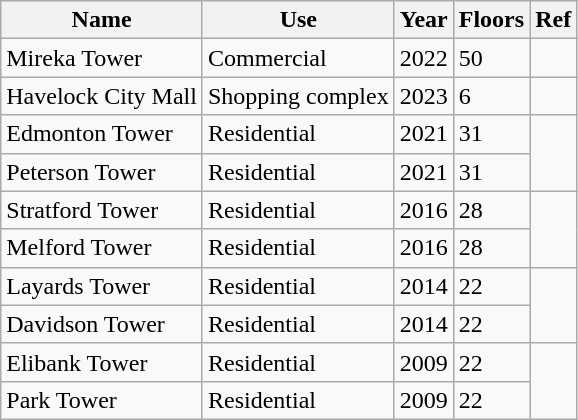<table class="wikitable">
<tr>
<th>Name</th>
<th>Use</th>
<th>Year</th>
<th>Floors</th>
<th>Ref</th>
</tr>
<tr>
<td>Mireka Tower</td>
<td>Commercial</td>
<td>2022</td>
<td>50</td>
<td></td>
</tr>
<tr>
<td>Havelock City Mall</td>
<td>Shopping complex</td>
<td>2023</td>
<td>6</td>
<td></td>
</tr>
<tr>
<td>Edmonton Tower</td>
<td>Residential</td>
<td>2021</td>
<td>31</td>
<td rowspan="2"></td>
</tr>
<tr>
<td>Peterson Tower</td>
<td>Residential</td>
<td>2021</td>
<td>31</td>
</tr>
<tr>
<td>Stratford Tower</td>
<td>Residential</td>
<td>2016</td>
<td>28</td>
<td rowspan="2"></td>
</tr>
<tr>
<td>Melford Tower</td>
<td>Residential</td>
<td>2016</td>
<td>28</td>
</tr>
<tr>
<td>Layards Tower</td>
<td>Residential</td>
<td>2014</td>
<td>22</td>
<td rowspan="2"></td>
</tr>
<tr>
<td>Davidson Tower</td>
<td>Residential</td>
<td>2014</td>
<td>22</td>
</tr>
<tr>
<td>Elibank Tower</td>
<td>Residential</td>
<td>2009</td>
<td>22</td>
<td rowspan="2"></td>
</tr>
<tr>
<td>Park Tower</td>
<td>Residential</td>
<td>2009</td>
<td>22</td>
</tr>
</table>
